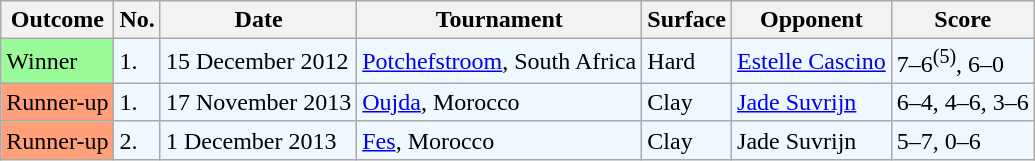<table class="sortable wikitable">
<tr>
<th>Outcome</th>
<th>No.</th>
<th>Date</th>
<th>Tournament</th>
<th>Surface</th>
<th>Opponent</th>
<th class="unsortable">Score</th>
</tr>
<tr style="background:#f0f8ff;">
<td bgcolor="98FB98">Winner</td>
<td>1.</td>
<td>15 December 2012</td>
<td><a href='#'>Potchefstroom</a>, South Africa</td>
<td>Hard</td>
<td> <a href='#'>Estelle Cascino</a></td>
<td>7–6<sup>(5)</sup>, 6–0</td>
</tr>
<tr style="background:#f0f8ff;">
<td bgcolor="FFA07A">Runner-up</td>
<td>1.</td>
<td>17 November 2013</td>
<td><a href='#'>Oujda</a>, Morocco</td>
<td>Clay</td>
<td> <a href='#'>Jade Suvrijn</a></td>
<td>6–4, 4–6, 3–6</td>
</tr>
<tr style="background:#f0f8ff;">
<td bgcolor="FFA07A">Runner-up</td>
<td>2.</td>
<td>1 December 2013</td>
<td><a href='#'>Fes</a>, Morocco</td>
<td>Clay</td>
<td> Jade Suvrijn</td>
<td>5–7, 0–6</td>
</tr>
</table>
